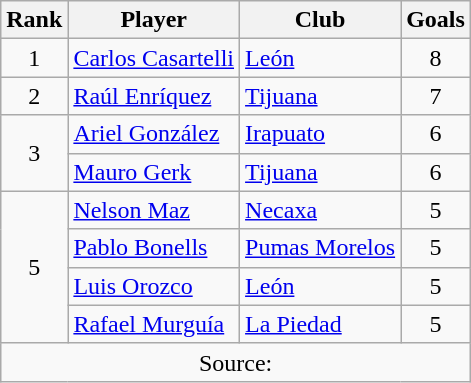<table class="wikitable">
<tr>
<th>Rank</th>
<th>Player</th>
<th>Club</th>
<th>Goals</th>
</tr>
<tr>
<td align=center>1</td>
<td> <a href='#'>Carlos Casartelli</a></td>
<td><a href='#'>León</a></td>
<td align=center>8</td>
</tr>
<tr>
<td align=center>2</td>
<td> <a href='#'>Raúl Enríquez</a></td>
<td><a href='#'>Tijuana</a></td>
<td align=center>7</td>
</tr>
<tr>
<td align=center rowspan=2>3</td>
<td> <a href='#'>Ariel González</a></td>
<td><a href='#'>Irapuato</a></td>
<td align=center>6</td>
</tr>
<tr>
<td> <a href='#'>Mauro Gerk</a></td>
<td><a href='#'>Tijuana</a></td>
<td align=center>6</td>
</tr>
<tr>
<td align=center rowspan=4>5</td>
<td> <a href='#'>Nelson Maz</a></td>
<td><a href='#'>Necaxa</a></td>
<td align=center>5</td>
</tr>
<tr>
<td> <a href='#'>Pablo Bonells</a></td>
<td><a href='#'>Pumas Morelos</a></td>
<td align=center>5</td>
</tr>
<tr>
<td> <a href='#'>Luis Orozco</a></td>
<td><a href='#'>León</a></td>
<td align=center>5</td>
</tr>
<tr>
<td> <a href='#'>Rafael Murguía</a></td>
<td><a href='#'>La Piedad</a></td>
<td align=center>5</td>
</tr>
<tr>
<td colspan="4" align="center">Source: </td>
</tr>
</table>
